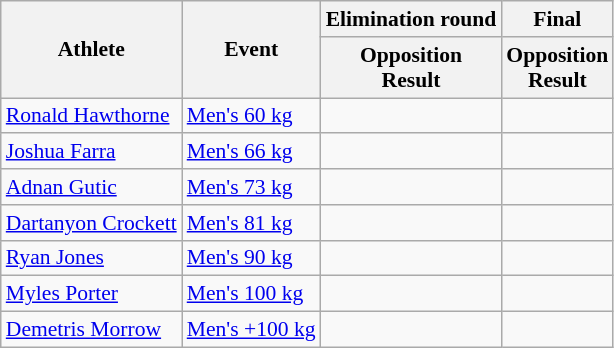<table class="wikitable" style="font-size:90%">
<tr>
<th rowspan=2>Athlete</th>
<th rowspan=2>Event</th>
<th>Elimination round</th>
<th>Final</th>
</tr>
<tr>
<th>Opposition<br>Result</th>
<th>Opposition<br>Result</th>
</tr>
<tr>
<td><a href='#'>Ronald Hawthorne</a></td>
<td><a href='#'>Men's 60 kg</a></td>
<td align=center></td>
<td align=center></td>
</tr>
<tr>
<td><a href='#'>Joshua Farra</a></td>
<td><a href='#'>Men's 66 kg</a></td>
<td align=center></td>
<td align=center></td>
</tr>
<tr>
<td><a href='#'>Adnan Gutic</a></td>
<td><a href='#'>Men's 73 kg</a></td>
<td align=center></td>
<td align=center></td>
</tr>
<tr>
<td><a href='#'>Dartanyon Crockett</a></td>
<td><a href='#'>Men's 81 kg</a></td>
<td align=center></td>
<td align=center></td>
</tr>
<tr>
<td><a href='#'>Ryan Jones</a></td>
<td><a href='#'>Men's 90 kg</a></td>
<td align=center></td>
<td align=center></td>
</tr>
<tr>
<td><a href='#'>Myles Porter</a></td>
<td><a href='#'>Men's 100 kg</a></td>
<td align=center></td>
<td align=center></td>
</tr>
<tr>
<td><a href='#'>Demetris Morrow</a></td>
<td><a href='#'>Men's +100 kg</a></td>
<td align=center></td>
<td align=center></td>
</tr>
</table>
